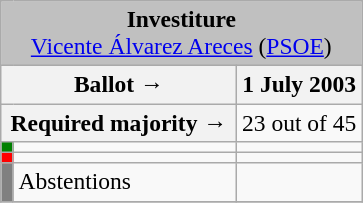<table class="wikitable" style="text-align:center; font-size:98%;">
<tr>
<td colspan="4" align="center" bgcolor="#C0C0C0"><strong>Investiture</strong><br><a href='#'>Vicente Álvarez Areces</a> (<a href='#'>PSOE</a>)</td>
</tr>
<tr>
<th colspan="2" width="150px">Ballot →</th>
<th>1 July 2003</th>
</tr>
<tr>
<th colspan="2">Required majority →</th>
<td>23 out of 45 </td>
</tr>
<tr>
<th width="1px" style="background:green;"></th>
<td align="left"></td>
<td></td>
</tr>
<tr>
<th style="background:red;"></th>
<td align="left"></td>
<td></td>
</tr>
<tr>
<th style="background:gray;"></th>
<td align="left">Abstentions</td>
<td></td>
</tr>
<tr>
</tr>
</table>
